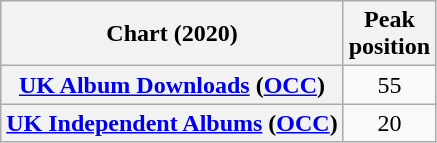<table class="wikitable sortable plainrowheaders" style="text-align:center">
<tr>
<th scope="col">Chart (2020)</th>
<th scope="col">Peak<br>position</th>
</tr>
<tr>
<th scope="row"><a href='#'>UK Album Downloads</a> (<a href='#'>OCC</a>)</th>
<td>55</td>
</tr>
<tr>
<th scope="row"><a href='#'>UK Independent Albums</a> (<a href='#'>OCC</a>)</th>
<td>20</td>
</tr>
</table>
